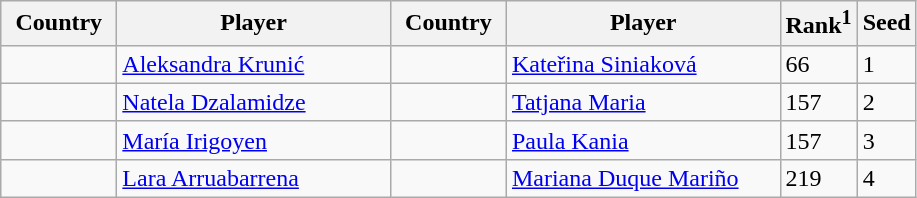<table class="sortable wikitable">
<tr>
<th width="70">Country</th>
<th width="175">Player</th>
<th width="70">Country</th>
<th width="175">Player</th>
<th>Rank<sup>1</sup></th>
<th>Seed</th>
</tr>
<tr>
<td></td>
<td><a href='#'>Aleksandra Krunić</a></td>
<td></td>
<td><a href='#'>Kateřina Siniaková</a></td>
<td>66</td>
<td>1</td>
</tr>
<tr>
<td></td>
<td><a href='#'>Natela Dzalamidze</a></td>
<td></td>
<td><a href='#'>Tatjana Maria</a></td>
<td>157</td>
<td>2</td>
</tr>
<tr>
<td></td>
<td><a href='#'>María Irigoyen</a></td>
<td></td>
<td><a href='#'>Paula Kania</a></td>
<td>157</td>
<td>3</td>
</tr>
<tr>
<td></td>
<td><a href='#'>Lara Arruabarrena</a></td>
<td></td>
<td><a href='#'>Mariana Duque Mariño</a></td>
<td>219</td>
<td>4</td>
</tr>
</table>
